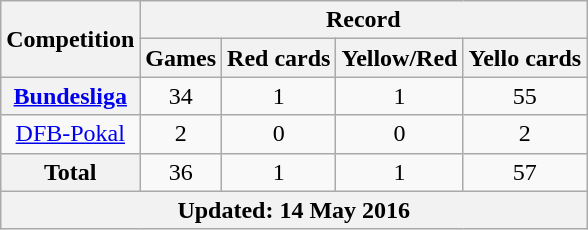<table class="wikitable" style="font-size:100%; text-align: center">
<tr>
<th rowspan="2">Competition</th>
<th colspan="4">Record</th>
</tr>
<tr>
<th>Games</th>
<th>Red cards</th>
<th>Yellow/Red</th>
<th>Yello cards</th>
</tr>
<tr>
<th><a href='#'>Bundesliga</a></th>
<td>34</td>
<td>1</td>
<td>1</td>
<td>55</td>
</tr>
<tr>
<td><a href='#'>DFB-Pokal</a></td>
<td>2</td>
<td>0</td>
<td>0</td>
<td>2</td>
</tr>
<tr>
<th colspan="0">Total</th>
<td>36</td>
<td>1</td>
<td>1</td>
<td>57</td>
</tr>
<tr>
<th colspan="14">Updated: 14 May 2016</th>
</tr>
</table>
